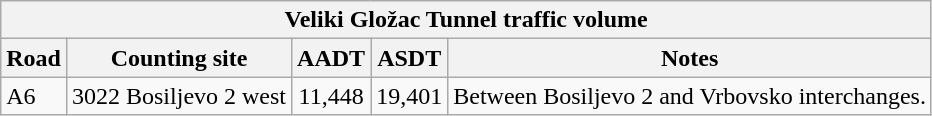<table class="wikitable">
<tr>
<td colspan=5 bgcolor="#f2f2f2" align=center style=margin-top:15><strong>Veliki Gložac Tunnel traffic volume</strong></td>
</tr>
<tr>
<td align=center bgcolor="#f2f2f2"><strong>Road</strong></td>
<td align=center bgcolor="#f2f2f2"><strong>Counting site</strong></td>
<td align=center bgcolor="#f2f2f2"><strong>AADT</strong></td>
<td align=center bgcolor="#f2f2f2"><strong>ASDT</strong></td>
<td align=center bgcolor="#f2f2f2"><strong>Notes</strong></td>
</tr>
<tr>
<td> A6</td>
<td>3022 Bosiljevo 2 west</td>
<td align=center>11,448</td>
<td align=center>19,401</td>
<td>Between Bosiljevo 2 and Vrbovsko interchanges.</td>
</tr>
</table>
